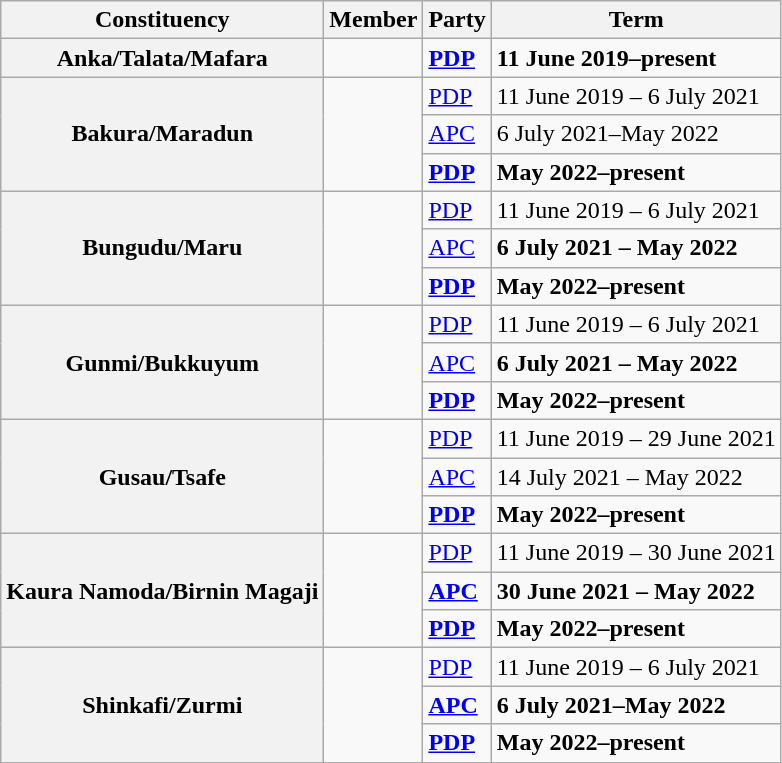<table class="wikitable">
<tr valign=bottom>
<th>Constituency</th>
<th>Member</th>
<th>Party</th>
<th>Term</th>
</tr>
<tr>
<th>Anka/Talata/Mafara</th>
<td><strong></strong></td>
<td><strong><a href='#'>PDP</a></strong></td>
<td><strong>11 June 2019–present</strong></td>
</tr>
<tr>
<th rowspan=3>Bakura/Maradun</th>
<td rowspan=3><strong></strong></td>
<td><a href='#'>PDP</a></td>
<td>11 June 2019 – 6 July 2021</td>
</tr>
<tr>
<td><a href='#'>APC</a></td>
<td>6 July 2021–May 2022</td>
</tr>
<tr>
<td><strong><a href='#'>PDP</a></strong></td>
<td><strong>May 2022–present</strong></td>
</tr>
<tr>
<th rowspan=3>Bungudu/Maru</th>
<td rowspan=3><strong></strong></td>
<td><a href='#'>PDP</a></td>
<td>11 June 2019 – 6 July 2021</td>
</tr>
<tr>
<td><a href='#'>APC</a></td>
<td><strong>6 July 2021 – May 2022</strong></td>
</tr>
<tr>
<td><strong><a href='#'>PDP</a></strong></td>
<td><strong>May 2022–present</strong></td>
</tr>
<tr>
<th rowspan=3>Gunmi/Bukkuyum</th>
<td rowspan=3><strong></strong></td>
<td><a href='#'>PDP</a></td>
<td>11 June 2019 – 6 July 2021</td>
</tr>
<tr>
<td><a href='#'>APC</a></td>
<td><strong>6 July 2021 – May 2022</strong></td>
</tr>
<tr>
<td><strong><a href='#'>PDP</a></strong></td>
<td><strong>May 2022–present</strong></td>
</tr>
<tr>
<th rowspan=3>Gusau/Tsafe</th>
<td rowspan=3><strong></strong></td>
<td><a href='#'>PDP</a></td>
<td>11 June 2019 – 29 June 2021</td>
</tr>
<tr>
<td><a href='#'>APC</a></td>
<td>14 July 2021 – May 2022</td>
</tr>
<tr>
<td><strong><a href='#'>PDP</a></strong></td>
<td><strong>May 2022–present</strong></td>
</tr>
<tr>
<th rowspan=3>Kaura Namoda/Birnin Magaji</th>
<td rowspan=3><strong></strong></td>
<td><a href='#'>PDP</a></td>
<td>11 June 2019 – 30 June 2021</td>
</tr>
<tr>
<td><strong><a href='#'>APC</a></strong></td>
<td><strong>30 June 2021 – May 2022</strong></td>
</tr>
<tr>
<td><strong><a href='#'>PDP</a></strong></td>
<td><strong>May 2022–present</strong></td>
</tr>
<tr>
<th rowspan=3>Shinkafi/Zurmi</th>
<td rowspan=3><strong></strong></td>
<td><a href='#'>PDP</a></td>
<td>11 June 2019 – 6 July 2021</td>
</tr>
<tr>
<td><strong><a href='#'>APC</a></strong></td>
<td><strong>6 July 2021–May 2022</strong></td>
</tr>
<tr>
<td><strong><a href='#'>PDP</a></strong></td>
<td><strong>May 2022–present</strong></td>
</tr>
</table>
